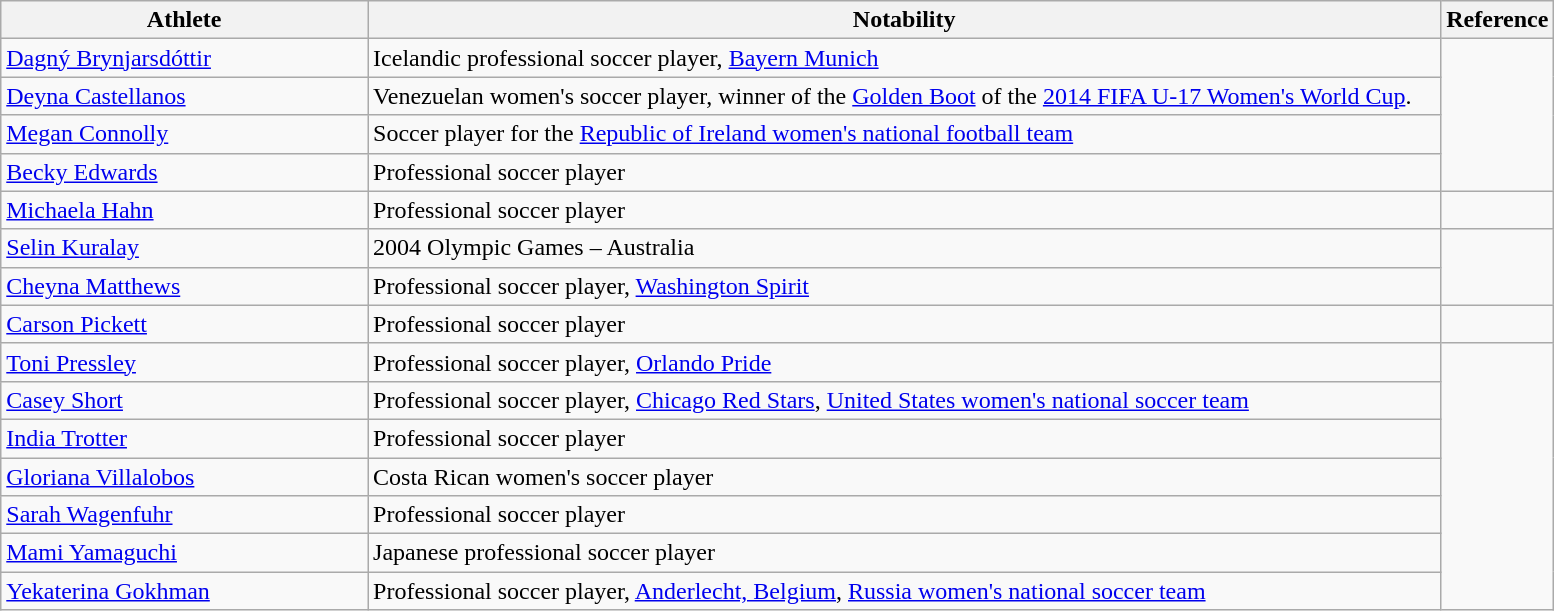<table class="wikitable" style="width:82%">
<tr valign="top">
<th style="width:25%;">Athlete</th>
<th style="width:75%;">Notability</th>
<th style="width:*;" class="unsortable">Reference</th>
</tr>
<tr valign="top">
<td><a href='#'>Dagný Brynjarsdóttir</a></td>
<td>Icelandic professional soccer player, <a href='#'>Bayern Munich</a></td>
</tr>
<tr valign="top">
<td><a href='#'>Deyna Castellanos</a></td>
<td>Venezuelan women's soccer player, winner of the <a href='#'>Golden Boot</a> of the <a href='#'>2014 FIFA U-17 Women's World Cup</a>.</td>
</tr>
<tr valign="top">
<td><a href='#'>Megan Connolly</a></td>
<td>Soccer player for the <a href='#'>Republic of Ireland women's national football team</a></td>
</tr>
<tr valign="top">
<td><a href='#'>Becky Edwards</a></td>
<td>Professional soccer player</td>
</tr>
<tr valign="top">
<td><a href='#'>Michaela Hahn</a></td>
<td>Professional soccer player</td>
<td></td>
</tr>
<tr valign="top">
<td><a href='#'>Selin Kuralay</a></td>
<td>2004 Olympic Games – Australia</td>
</tr>
<tr valign="top">
<td><a href='#'>Cheyna Matthews</a></td>
<td>Professional soccer player, <a href='#'>Washington Spirit</a></td>
</tr>
<tr valign="top">
<td><a href='#'>Carson Pickett</a></td>
<td>Professional soccer player</td>
<td></td>
</tr>
<tr valign="top">
<td><a href='#'>Toni Pressley</a></td>
<td>Professional soccer player, <a href='#'>Orlando Pride</a></td>
</tr>
<tr valign="top">
<td><a href='#'>Casey Short</a></td>
<td>Professional soccer player, <a href='#'>Chicago Red Stars</a>, <a href='#'>United States women's national soccer team</a></td>
</tr>
<tr valign="top">
<td><a href='#'>India Trotter</a></td>
<td>Professional soccer player</td>
</tr>
<tr valign="top">
<td><a href='#'>Gloriana Villalobos</a></td>
<td>Costa Rican women's soccer player</td>
</tr>
<tr valign="top">
<td><a href='#'>Sarah Wagenfuhr</a></td>
<td>Professional soccer player</td>
</tr>
<tr valign="top">
<td><a href='#'>Mami Yamaguchi</a></td>
<td>Japanese professional soccer player</td>
</tr>
<tr valign="top">
<td><a href='#'>Yekaterina Gokhman</a></td>
<td>Professional soccer player, <a href='#'>Anderlecht, Belgium</a>, <a href='#'>Russia women's national soccer team</a></td>
</tr>
</table>
